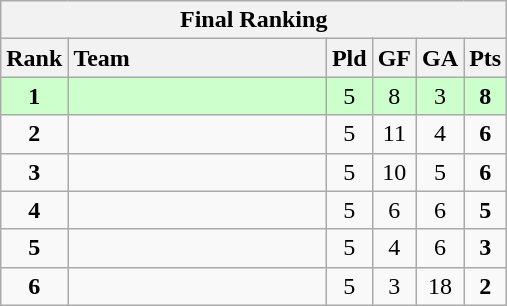<table class="wikitable" style="text-align: center;">
<tr>
<th colspan=6>Final Ranking</th>
</tr>
<tr>
<th width=30>Rank</th>
<th width=165 style="text-align:left;">Team</th>
<th width=20>Pld</th>
<th width=20>GF</th>
<th width=20>GA</th>
<th width=20>Pts</th>
</tr>
<tr style="background:#ccffcc;">
<td><strong>1</strong></td>
<td style="text-align:left;"></td>
<td>5</td>
<td>8</td>
<td>3</td>
<td><strong>8</strong></td>
</tr>
<tr>
<td><strong>2</strong></td>
<td style="text-align:left;"></td>
<td>5</td>
<td>11</td>
<td>4</td>
<td><strong>6</strong></td>
</tr>
<tr>
<td><strong>3</strong></td>
<td style="text-align:left;"></td>
<td>5</td>
<td>10</td>
<td>5</td>
<td><strong>6</strong></td>
</tr>
<tr>
<td><strong>4</strong></td>
<td style="text-align:left;"></td>
<td>5</td>
<td>6</td>
<td>6</td>
<td><strong>5</strong></td>
</tr>
<tr>
<td><strong>5</strong></td>
<td style="text-align:left;"></td>
<td>5</td>
<td>4</td>
<td>6</td>
<td><strong>3</strong></td>
</tr>
<tr>
<td><strong>6</strong></td>
<td style="text-align:left;"></td>
<td>5</td>
<td>3</td>
<td>18</td>
<td><strong>2</strong></td>
</tr>
</table>
